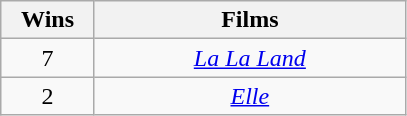<table class="wikitable" style="text-align: center">
<tr>
<th scope="col" width="55">Wins</th>
<th scope="col" width="200" align="center">Films</th>
</tr>
<tr>
<td>7</td>
<td><em><a href='#'>La La Land</a></em></td>
</tr>
<tr>
<td>2</td>
<td><em><a href='#'>Elle</a></em></td>
</tr>
</table>
